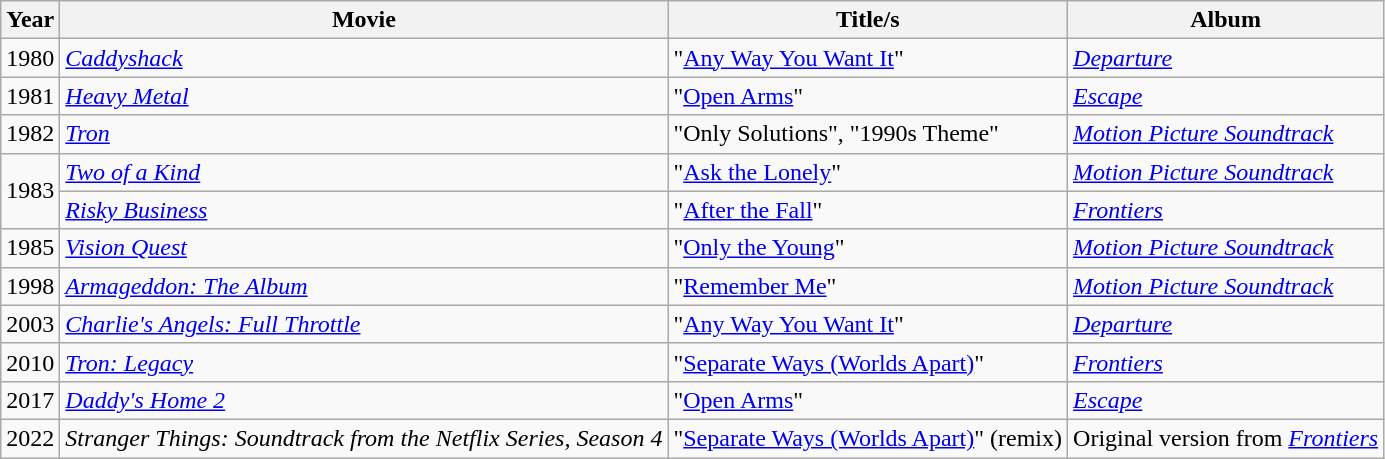<table class="wikitable">
<tr>
<th>Year</th>
<th>Movie</th>
<th>Title/s</th>
<th>Album</th>
</tr>
<tr>
<td>1980</td>
<td><em><a href='#'>Caddyshack</a></em></td>
<td>"<a href='#'>Any Way You Want It</a>"</td>
<td><em><a href='#'>Departure</a></em></td>
</tr>
<tr>
<td>1981</td>
<td><em><a href='#'>Heavy Metal</a></em></td>
<td>"<a href='#'>Open Arms</a>"</td>
<td><em><a href='#'>Escape</a></em></td>
</tr>
<tr>
<td>1982</td>
<td><em><a href='#'>Tron</a></em></td>
<td>"Only Solutions", "1990s Theme"</td>
<td><em><a href='#'>Motion Picture Soundtrack</a></em></td>
</tr>
<tr>
<td rowspan="2">1983</td>
<td><em><a href='#'>Two of a Kind</a></em></td>
<td>"<a href='#'>Ask the Lonely</a>"</td>
<td><em><a href='#'>Motion Picture Soundtrack</a></em></td>
</tr>
<tr>
<td><em><a href='#'>Risky Business</a></em></td>
<td>"<a href='#'>After the Fall</a>"</td>
<td><em><a href='#'>Frontiers</a></em></td>
</tr>
<tr>
<td>1985</td>
<td><em><a href='#'>Vision Quest</a></em></td>
<td>"<a href='#'>Only the Young</a>"</td>
<td><em><a href='#'>Motion Picture Soundtrack</a></em></td>
</tr>
<tr>
<td>1998</td>
<td><em><a href='#'>Armageddon: The Album</a></em></td>
<td>"<a href='#'>Remember Me</a>"</td>
<td><em><a href='#'>Motion Picture Soundtrack</a></em></td>
</tr>
<tr>
<td>2003</td>
<td><em><a href='#'>Charlie's Angels: Full Throttle</a></em></td>
<td>"<a href='#'>Any Way You Want It</a>"</td>
<td><em><a href='#'>Departure</a></em></td>
</tr>
<tr>
<td>2010</td>
<td><em><a href='#'>Tron: Legacy</a></em></td>
<td>"<a href='#'>Separate Ways (Worlds Apart)</a>"</td>
<td><em><a href='#'>Frontiers</a></em></td>
</tr>
<tr>
<td>2017</td>
<td><em><a href='#'>Daddy's Home 2</a></em></td>
<td>"<a href='#'>Open Arms</a>"</td>
<td><em><a href='#'>Escape</a></em></td>
</tr>
<tr>
<td>2022</td>
<td><em>Stranger Things: Soundtrack from the Netflix Series, Season 4</em></td>
<td>"<a href='#'>Separate Ways (Worlds Apart)</a>" (remix)</td>
<td>Original version from <em><a href='#'>Frontiers</a></em></td>
</tr>
</table>
